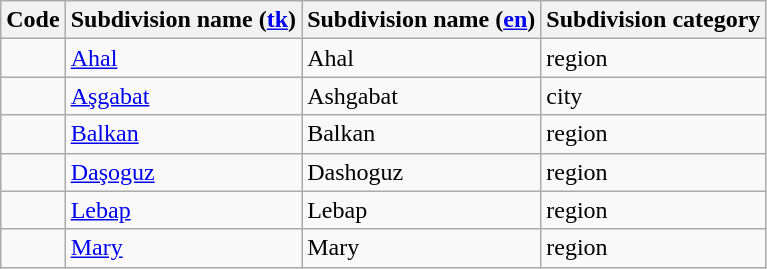<table class="wikitable sortable">
<tr>
<th>Code</th>
<th>Subdivision name (<a href='#'>tk</a>)</th>
<th>Subdivision name (<a href='#'>en</a>) </th>
<th>Subdivision category</th>
</tr>
<tr>
<td></td>
<td><a href='#'>Ahal</a></td>
<td>Ahal</td>
<td>region</td>
</tr>
<tr>
<td></td>
<td><a href='#'>Aşgabat</a></td>
<td>Ashgabat</td>
<td>city</td>
</tr>
<tr>
<td></td>
<td><a href='#'>Balkan</a></td>
<td>Balkan</td>
<td>region</td>
</tr>
<tr>
<td></td>
<td><a href='#'>Daşoguz</a></td>
<td>Dashoguz</td>
<td>region</td>
</tr>
<tr>
<td></td>
<td><a href='#'>Lebap</a></td>
<td>Lebap</td>
<td>region</td>
</tr>
<tr>
<td></td>
<td><a href='#'>Mary</a></td>
<td>Mary</td>
<td>region</td>
</tr>
</table>
